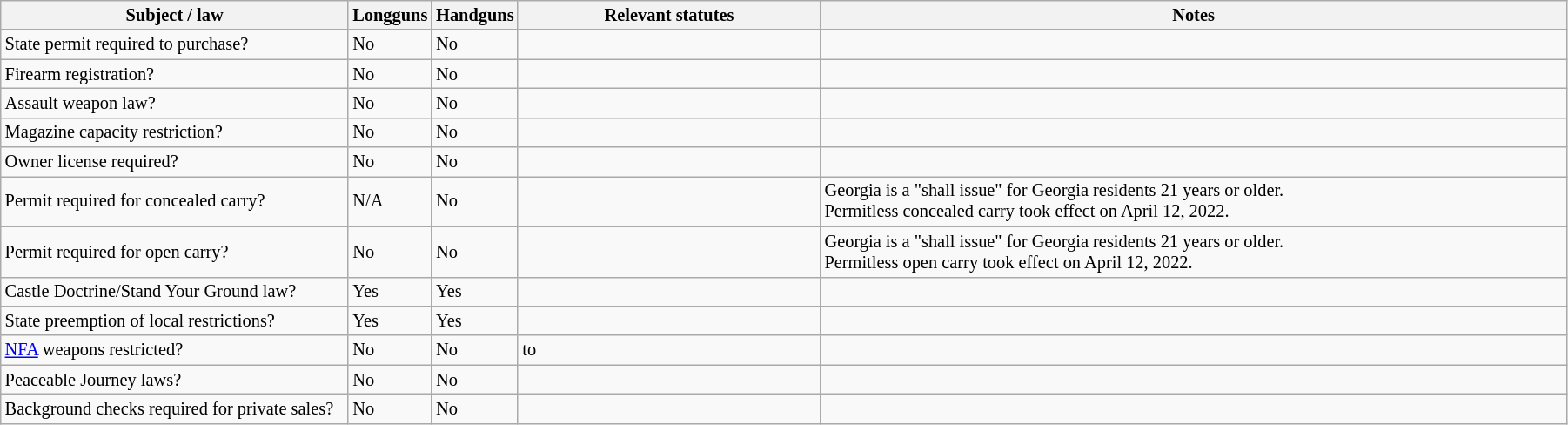<table class="wikitable" style="font-size:85%; width:95%;">
<tr>
<th scope="col" style="width:260px;">Subject / law</th>
<th scope="col" style="width:50px;">Longguns</th>
<th scope="col" style="width:50px;">Handguns</th>
<th scope="col" style="width:225px;">Relevant statutes</th>
<th>Notes</th>
</tr>
<tr>
<td>State permit required to purchase?</td>
<td>No</td>
<td>No</td>
<td></td>
<td></td>
</tr>
<tr>
<td>Firearm registration?</td>
<td>No</td>
<td>No</td>
<td></td>
<td></td>
</tr>
<tr>
<td>Assault weapon law?</td>
<td>No</td>
<td>No</td>
<td></td>
<td></td>
</tr>
<tr>
<td>Magazine capacity restriction?</td>
<td>No</td>
<td>No</td>
<td></td>
<td></td>
</tr>
<tr>
<td>Owner license required?</td>
<td>No</td>
<td>No</td>
<td></td>
<td></td>
</tr>
<tr>
<td>Permit required for concealed carry?</td>
<td>N/A</td>
<td>No</td>
<td><br></td>
<td>Georgia is a "shall issue" for Georgia residents 21 years or older.<br>Permitless concealed carry took effect on April 12, 2022.</td>
</tr>
<tr>
<td>Permit required for open carry?</td>
<td>No</td>
<td>No</td>
<td><br></td>
<td>Georgia is a "shall issue" for Georgia residents 21 years or older.<br>Permitless open carry took effect on April 12, 2022.</td>
</tr>
<tr>
<td>Castle Doctrine/Stand Your Ground law?</td>
<td>Yes</td>
<td>Yes</td>
<td></td>
<td></td>
</tr>
<tr>
<td>State preemption of local restrictions?</td>
<td>Yes</td>
<td>Yes</td>
<td></td>
<td></td>
</tr>
<tr>
<td><a href='#'>NFA</a> weapons restricted?</td>
<td>No</td>
<td>No</td>
<td> to </td>
<td></td>
</tr>
<tr>
<td>Peaceable Journey laws?</td>
<td>No</td>
<td>No</td>
<td></td>
<td></td>
</tr>
<tr>
<td>Background checks required for private sales?</td>
<td>No</td>
<td>No</td>
<td></td>
<td></td>
</tr>
</table>
